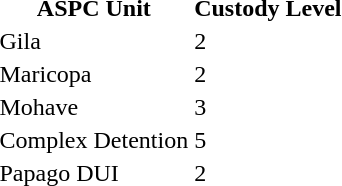<table>
<tr>
<th>ASPC Unit</th>
<th>Custody Level</th>
</tr>
<tr>
<td>Gila</td>
<td>2</td>
</tr>
<tr>
<td>Maricopa</td>
<td>2</td>
</tr>
<tr>
<td>Mohave</td>
<td>3</td>
</tr>
<tr>
<td>Complex Detention</td>
<td>5</td>
</tr>
<tr>
<td>Papago DUI</td>
<td>2</td>
</tr>
</table>
